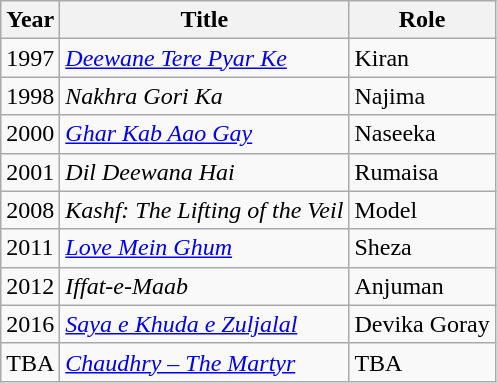<table class="wikitable sortable plainrowheaders">
<tr style="text-align:center;">
<th scope="col">Year</th>
<th scope="col">Title</th>
<th scope="col">Role</th>
</tr>
<tr>
<td>1997</td>
<td><em><a href='#'>Deewane Tere Pyar Ke</a></em></td>
<td>Kiran</td>
</tr>
<tr>
<td>1998</td>
<td><em>Nakhra Gori Ka</em></td>
<td>Najima</td>
</tr>
<tr>
<td>2000</td>
<td><em><a href='#'>Ghar Kab Aao Gay</a></em></td>
<td>Naseeka</td>
</tr>
<tr>
<td>2001</td>
<td><em>Dil Deewana Hai</em></td>
<td>Rumaisa</td>
</tr>
<tr>
<td>2008</td>
<td><em>Kashf: The Lifting of the Veil</em></td>
<td>Model</td>
</tr>
<tr>
<td>2011</td>
<td><em><a href='#'>Love Mein Ghum</a></em></td>
<td>Sheza</td>
</tr>
<tr>
<td>2012</td>
<td><em>Iffat-e-Maab</em></td>
<td>Anjuman</td>
</tr>
<tr>
<td>2016</td>
<td><em><a href='#'>Saya e Khuda e Zuljalal</a></em></td>
<td>Devika Goray</td>
</tr>
<tr>
<td>TBA</td>
<td><em><a href='#'>Chaudhry – The Martyr</a></em></td>
<td>TBA</td>
</tr>
</table>
